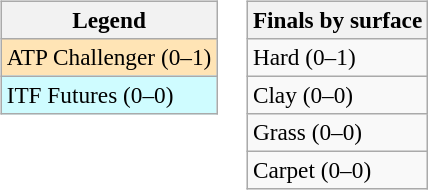<table>
<tr valign=top>
<td><br><table class=wikitable style=font-size:97%>
<tr>
<th>Legend</th>
</tr>
<tr bgcolor=moccasin>
<td>ATP Challenger (0–1)</td>
</tr>
<tr bgcolor=cffcff>
<td>ITF Futures (0–0)</td>
</tr>
</table>
</td>
<td><br><table class=wikitable style=font-size:97%>
<tr>
<th>Finals by surface</th>
</tr>
<tr>
<td>Hard (0–1)</td>
</tr>
<tr>
<td>Clay (0–0)</td>
</tr>
<tr>
<td>Grass (0–0)</td>
</tr>
<tr>
<td>Carpet (0–0)</td>
</tr>
</table>
</td>
</tr>
</table>
